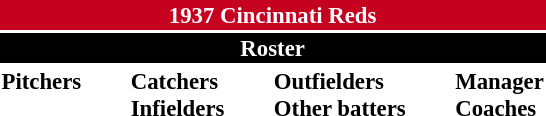<table class="toccolours" style="font-size: 95%;">
<tr>
<th colspan="10" style="background-color: #c6011f; color: white; text-align: center;">1937 Cincinnati Reds</th>
</tr>
<tr>
<td colspan="10" style="background-color: black; color: white; text-align: center;"><strong>Roster</strong></td>
</tr>
<tr>
<td valign="top"><strong>Pitchers</strong><br>













</td>
<td width="25px"></td>
<td valign="top"><strong>Catchers</strong><br>





<strong>Infielders</strong>










</td>
<td width="25px"></td>
<td valign="top"><strong>Outfielders</strong><br>








<strong>Other batters</strong>

</td>
<td width="25px"></td>
<td valign="top"><strong>Manager</strong><br>

<strong>Coaches</strong>

</td>
</tr>
</table>
